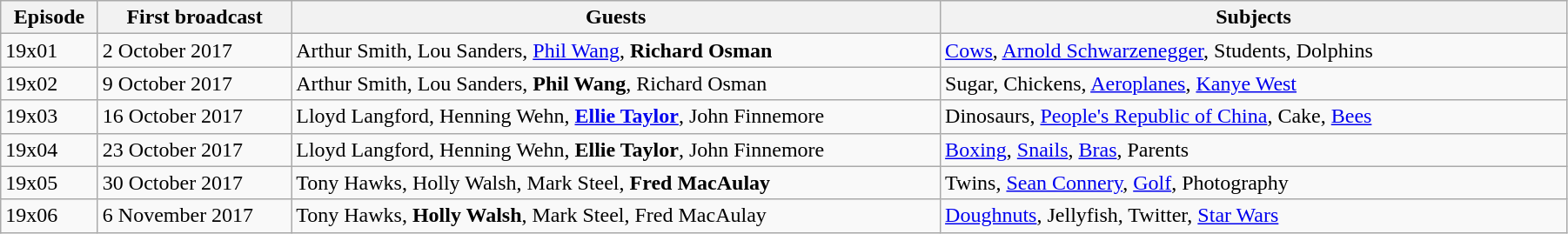<table class="wikitable" style="width:95%;">
<tr>
<th>Episode</th>
<th>First broadcast</th>
<th>Guests</th>
<th style="width:40%;">Subjects</th>
</tr>
<tr>
<td>19x01</td>
<td>2 October 2017</td>
<td>Arthur Smith, Lou Sanders, <a href='#'>Phil Wang</a>, <strong>Richard Osman</strong></td>
<td><a href='#'>Cows</a>, <a href='#'>Arnold Schwarzenegger</a>, Students, Dolphins</td>
</tr>
<tr>
<td>19x02</td>
<td>9 October 2017</td>
<td>Arthur Smith, Lou Sanders, <strong>Phil Wang</strong>, Richard Osman</td>
<td>Sugar, Chickens, <a href='#'>Aeroplanes</a>, <a href='#'>Kanye West</a></td>
</tr>
<tr>
<td>19x03</td>
<td>16 October 2017</td>
<td>Lloyd Langford, Henning Wehn, <strong><a href='#'>Ellie Taylor</a></strong>, John Finnemore</td>
<td>Dinosaurs, <a href='#'>People's Republic of China</a>, Cake, <a href='#'>Bees</a></td>
</tr>
<tr>
<td>19x04</td>
<td>23 October 2017</td>
<td>Lloyd Langford, Henning Wehn, <strong>Ellie Taylor</strong>, John Finnemore</td>
<td><a href='#'>Boxing</a>, <a href='#'>Snails</a>, <a href='#'>Bras</a>, Parents</td>
</tr>
<tr>
<td>19x05</td>
<td>30 October 2017</td>
<td>Tony Hawks, Holly Walsh, Mark Steel, <strong>Fred MacAulay</strong></td>
<td>Twins, <a href='#'>Sean Connery</a>, <a href='#'>Golf</a>, Photography</td>
</tr>
<tr>
<td>19x06</td>
<td>6 November 2017</td>
<td>Tony Hawks, <strong>Holly Walsh</strong>, Mark Steel, Fred MacAulay</td>
<td><a href='#'>Doughnuts</a>, Jellyfish, Twitter, <a href='#'>Star Wars</a></td>
</tr>
</table>
